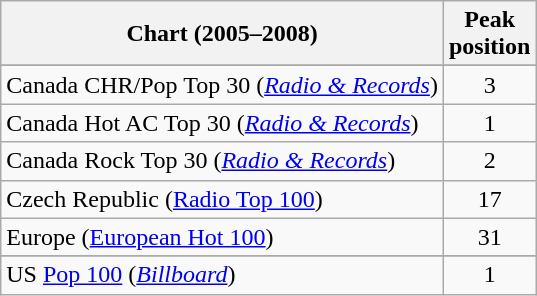<table class="wikitable sortable">
<tr>
<th>Chart (2005–2008)</th>
<th>Peak<br>position</th>
</tr>
<tr>
</tr>
<tr>
</tr>
<tr>
</tr>
<tr>
</tr>
<tr>
<td>Canada CHR/Pop Top 30 (<em><a href='#'>Radio & Records</a></em>)</td>
<td align="center">3</td>
</tr>
<tr>
<td>Canada Hot AC Top 30 (<em><a href='#'>Radio & Records</a></em>)</td>
<td align="center">1</td>
</tr>
<tr>
<td>Canada Rock Top 30 (<em><a href='#'>Radio & Records</a></em>)</td>
<td align="center">2</td>
</tr>
<tr>
<td>Czech Republic (<a href='#'>Radio Top 100</a>)</td>
<td align="center">17</td>
</tr>
<tr>
<td>Europe (<a href='#'>European Hot 100</a>)</td>
<td align="center">31</td>
</tr>
<tr>
</tr>
<tr>
</tr>
<tr>
</tr>
<tr>
</tr>
<tr>
</tr>
<tr>
</tr>
<tr>
</tr>
<tr>
</tr>
<tr>
</tr>
<tr>
</tr>
<tr>
</tr>
<tr>
</tr>
<tr>
</tr>
<tr>
</tr>
<tr>
</tr>
<tr>
</tr>
<tr>
</tr>
<tr>
<td>US <a href='#'>Pop 100</a> (<em><a href='#'>Billboard</a></em>)</td>
<td align="center">1</td>
</tr>
</table>
